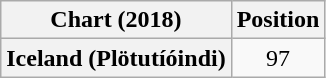<table class="wikitable plainrowheaders" style="text-align:center">
<tr>
<th>Chart (2018)</th>
<th>Position</th>
</tr>
<tr>
<th scope="row">Iceland (Plötutíóindi)</th>
<td>97</td>
</tr>
</table>
